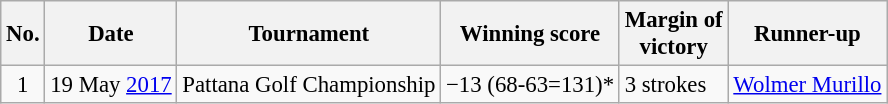<table class="wikitable" style="font-size:95%;">
<tr>
<th>No.</th>
<th>Date</th>
<th>Tournament</th>
<th>Winning score</th>
<th>Margin of<br>victory</th>
<th>Runner-up</th>
</tr>
<tr>
<td align=center>1</td>
<td align=right>19 May <a href='#'>2017</a></td>
<td>Pattana Golf Championship</td>
<td>−13 (68-63=131)*</td>
<td>3 strokes</td>
<td> <a href='#'>Wolmer Murillo</a></td>
</tr>
</table>
